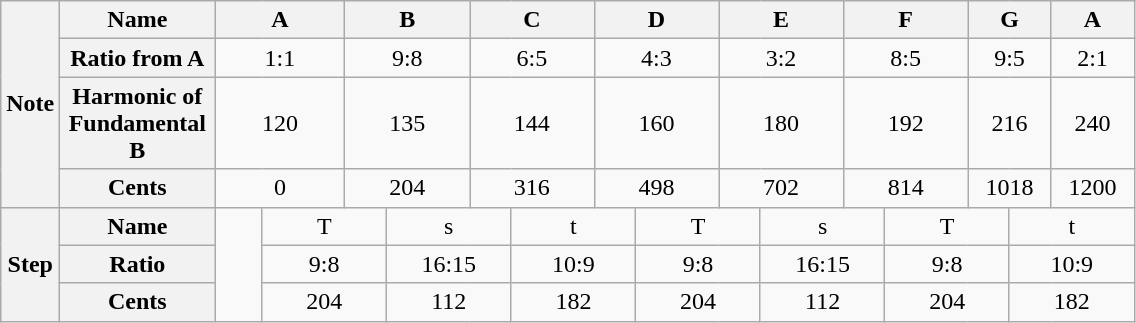<table class="wikitable" style="text-align: center">
<tr>
<th rowspan="4">Note</th>
<th style="width:6em;">Name</th>
<th colspan="2" style="width: 3em">A</th>
<th colspan="2" style="width: 3em">B</th>
<th colspan="2" style="width: 3em">C</th>
<th colspan="2" style="width: 3em">D</th>
<th colspan="2" style="width: 3em">E</th>
<th colspan="2" style="width: 3em">F</th>
<th colspan="2" style="width: 3em">G</th>
<th style="width: 3em">A</th>
</tr>
<tr>
<th>Ratio from A</th>
<td colspan="2">1:1</td>
<td colspan="2">9:8</td>
<td colspan="2">6:5</td>
<td colspan="2">4:3</td>
<td colspan="2">3:2</td>
<td colspan="2">8:5</td>
<td colspan="2">9:5</td>
<td>2:1</td>
</tr>
<tr>
<th>Harmonic of Fundamental B</th>
<td colspan="2">120</td>
<td colspan="2">135</td>
<td colspan="2">144</td>
<td colspan="2">160</td>
<td colspan="2">180</td>
<td colspan="2">192</td>
<td colspan="2">216</td>
<td>240</td>
</tr>
<tr>
<th>Cents</th>
<td colspan="2">0</td>
<td colspan="2">204</td>
<td colspan="2">316</td>
<td colspan="2">498</td>
<td colspan="2">702</td>
<td colspan="2">814</td>
<td colspan="2">1018</td>
<td>1200</td>
</tr>
<tr>
<th rowspan="3">Step</th>
<th>Name</th>
<td rowspan="3" style="width:1.5em"> </td>
<td colspan="2" style="width:3em">T</td>
<td colspan="2" style="width:3em">s</td>
<td colspan="2" style="width:3em">t</td>
<td colspan="2" style="width:3em">T</td>
<td colspan="2" style="width:3em">s</td>
<td colspan="2" style="width:3em">T</td>
<td colspan="2" style="width:3em">t</td>
</tr>
<tr>
<th>Ratio</th>
<td colspan="2">9:8</td>
<td colspan="2">16:15</td>
<td colspan="2">10:9</td>
<td colspan="2">9:8</td>
<td colspan="2">16:15</td>
<td colspan="2">9:8</td>
<td colspan="2">10:9</td>
</tr>
<tr>
<th>Cents</th>
<td colspan="2">204</td>
<td colspan="2">112</td>
<td colspan="2">182</td>
<td colspan="2">204</td>
<td colspan="2">112</td>
<td colspan="2">204</td>
<td colspan="2">182</td>
</tr>
</table>
